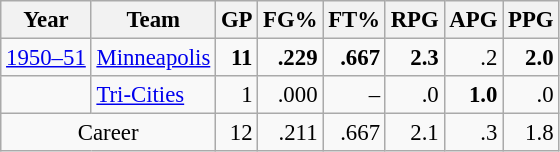<table class="wikitable sortable" style="font-size:95%; text-align:right;">
<tr>
<th>Year</th>
<th>Team</th>
<th>GP</th>
<th>FG%</th>
<th>FT%</th>
<th>RPG</th>
<th>APG</th>
<th>PPG</th>
</tr>
<tr>
<td style="text-align:left;"><a href='#'>1950–51</a></td>
<td style="text-align:left;"><a href='#'>Minneapolis</a></td>
<td><strong>11</strong></td>
<td><strong>.229</strong></td>
<td><strong>.667</strong></td>
<td><strong>2.3</strong></td>
<td>.2</td>
<td><strong>2.0</strong></td>
</tr>
<tr>
<td style="text-align:left;"></td>
<td style="text-align:left;"><a href='#'>Tri-Cities</a></td>
<td>1</td>
<td>.000</td>
<td>–</td>
<td>.0</td>
<td><strong>1.0</strong></td>
<td>.0</td>
</tr>
<tr>
<td colspan="2" style="text-align:center;">Career</td>
<td>12</td>
<td>.211</td>
<td>.667</td>
<td>2.1</td>
<td>.3</td>
<td>1.8</td>
</tr>
</table>
